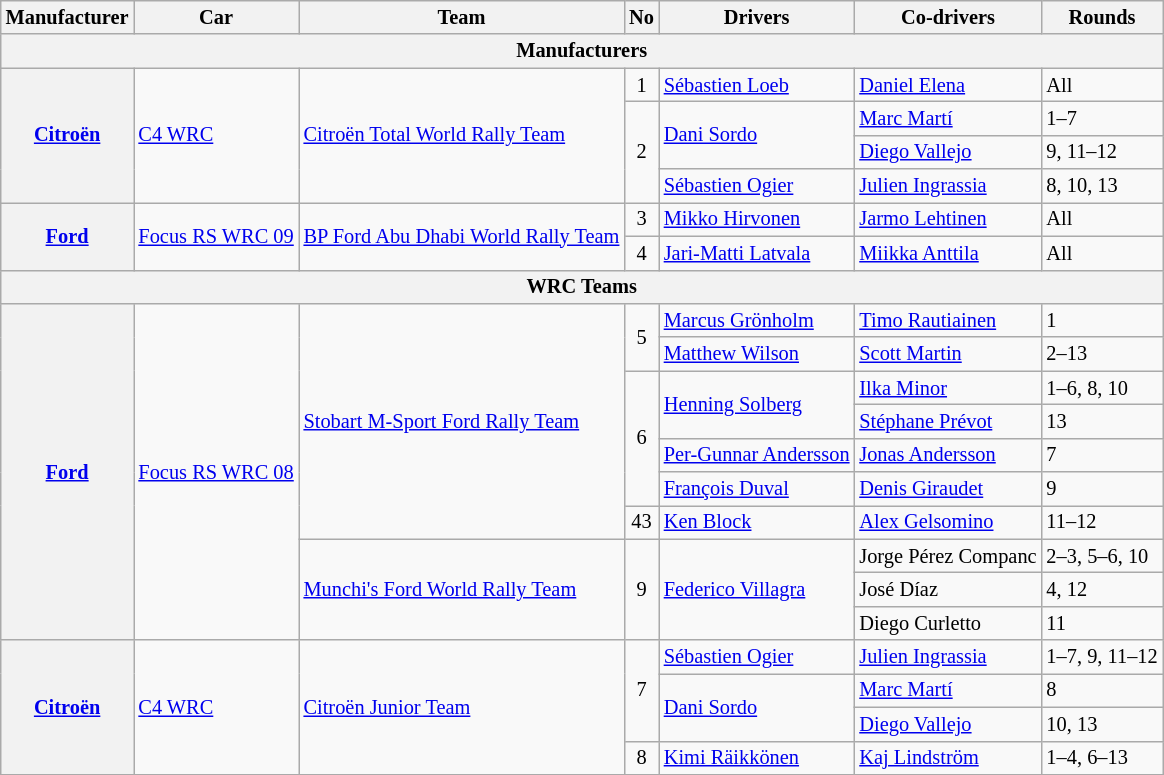<table class="wikitable" style="font-size: 85%">
<tr>
<th>Manufacturer</th>
<th>Car</th>
<th>Team</th>
<th>No</th>
<th>Drivers</th>
<th>Co-drivers</th>
<th>Rounds</th>
</tr>
<tr>
<th colspan=8>Manufacturers</th>
</tr>
<tr>
<th rowspan="4"><a href='#'>Citroën</a></th>
<td rowspan="4"><a href='#'>C4 WRC</a></td>
<td rowspan="4"> <a href='#'>Citroën Total World Rally Team</a></td>
<td align="center">1</td>
<td> <a href='#'>Sébastien Loeb</a></td>
<td> <a href='#'>Daniel Elena</a></td>
<td>All</td>
</tr>
<tr>
<td rowspan="3" align="center">2</td>
<td rowspan="2"> <a href='#'>Dani Sordo</a></td>
<td> <a href='#'>Marc Martí</a></td>
<td>1–7</td>
</tr>
<tr>
<td> <a href='#'>Diego Vallejo</a></td>
<td>9, 11–12</td>
</tr>
<tr>
<td> <a href='#'>Sébastien Ogier</a></td>
<td> <a href='#'>Julien Ingrassia</a></td>
<td>8, 10, 13</td>
</tr>
<tr>
<th rowspan="2"><a href='#'>Ford</a></th>
<td rowspan="2"><a href='#'>Focus RS WRC 09</a></td>
<td rowspan="2"> <a href='#'>BP Ford Abu Dhabi World Rally Team</a></td>
<td align="center">3</td>
<td> <a href='#'>Mikko Hirvonen</a></td>
<td> <a href='#'>Jarmo Lehtinen</a></td>
<td>All</td>
</tr>
<tr>
<td align="center">4</td>
<td> <a href='#'>Jari-Matti Latvala</a></td>
<td> <a href='#'>Miikka Anttila</a></td>
<td>All</td>
</tr>
<tr>
<th colspan=8>WRC Teams</th>
</tr>
<tr>
<th rowspan=10><a href='#'>Ford</a></th>
<td rowspan=10><a href='#'>Focus RS WRC 08</a></td>
<td rowspan="7"> <a href='#'>Stobart M-Sport Ford Rally Team</a></td>
<td rowspan="2" align="center">5</td>
<td> <a href='#'>Marcus Grönholm</a></td>
<td> <a href='#'>Timo Rautiainen</a></td>
<td>1</td>
</tr>
<tr>
<td> <a href='#'>Matthew Wilson</a></td>
<td> <a href='#'>Scott Martin</a></td>
<td>2–13</td>
</tr>
<tr>
<td rowspan="4" align="center">6</td>
<td rowspan="2"> <a href='#'>Henning Solberg</a></td>
<td> <a href='#'>Ilka Minor</a></td>
<td>1–6, 8, 10</td>
</tr>
<tr>
<td> <a href='#'>Stéphane Prévot</a></td>
<td>13</td>
</tr>
<tr>
<td nowrap> <a href='#'>Per-Gunnar Andersson</a></td>
<td nowrap> <a href='#'>Jonas Andersson</a></td>
<td>7</td>
</tr>
<tr>
<td> <a href='#'>François Duval</a></td>
<td> <a href='#'>Denis Giraudet</a></td>
<td>9</td>
</tr>
<tr>
<td align="center">43</td>
<td> <a href='#'>Ken Block</a></td>
<td> <a href='#'>Alex Gelsomino</a></td>
<td>11–12</td>
</tr>
<tr>
<td rowspan="3"> <a href='#'>Munchi's Ford World Rally Team</a></td>
<td align="center" rowspan="3">9</td>
<td rowspan="3"> <a href='#'>Federico Villagra</a></td>
<td nowrap> Jorge Pérez Companc</td>
<td nowrap>2–3, 5–6, 10</td>
</tr>
<tr>
<td> José Díaz</td>
<td>4, 12</td>
</tr>
<tr>
<td> Diego Curletto</td>
<td>11</td>
</tr>
<tr>
<th rowspan="4"><a href='#'>Citroën</a></th>
<td rowspan="4"><a href='#'>C4 WRC</a></td>
<td rowspan="4"> <a href='#'>Citroën Junior Team</a></td>
<td rowspan="3" align="center">7</td>
<td> <a href='#'>Sébastien Ogier</a></td>
<td> <a href='#'>Julien Ingrassia</a></td>
<td nowrap>1–7, 9, 11–12</td>
</tr>
<tr>
<td rowspan="2"> <a href='#'>Dani Sordo</a></td>
<td> <a href='#'>Marc Martí</a></td>
<td>8</td>
</tr>
<tr>
<td> <a href='#'>Diego Vallejo</a></td>
<td>10, 13</td>
</tr>
<tr>
<td align="center">8</td>
<td> <a href='#'>Kimi Räikkönen</a></td>
<td> <a href='#'>Kaj Lindström</a></td>
<td>1–4, 6–13</td>
</tr>
<tr>
</tr>
</table>
